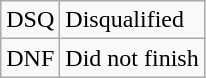<table class="wikitable">
<tr>
<td style="text-align:center;">DSQ</td>
<td>Disqualified</td>
</tr>
<tr>
<td style="text-align:center;">DNF</td>
<td>Did not finish</td>
</tr>
</table>
